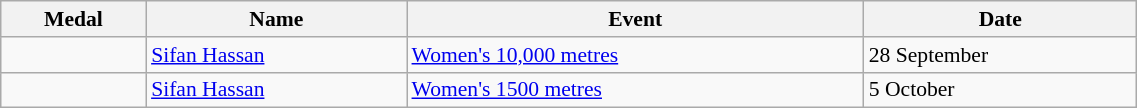<table class="wikitable" style="font-size:90%" width=60%>
<tr>
<th>Medal</th>
<th>Name</th>
<th>Event</th>
<th>Date</th>
</tr>
<tr>
<td></td>
<td><a href='#'>Sifan Hassan</a></td>
<td><a href='#'>Women's 10,000 metres</a></td>
<td>28 September</td>
</tr>
<tr>
<td></td>
<td><a href='#'>Sifan Hassan</a></td>
<td><a href='#'>Women's 1500 metres</a></td>
<td>5 October</td>
</tr>
</table>
